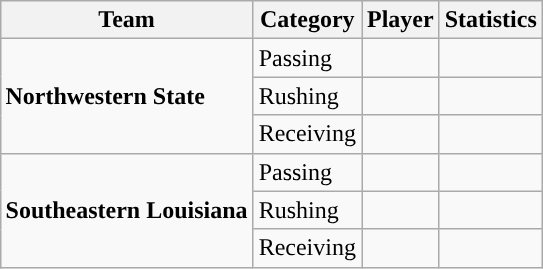<table class="wikitable" style="float: right;">
<tr>
<th>Team</th>
<th>Category</th>
<th>Player</th>
<th>Statistics</th>
</tr>
<tr>
<td rowspan=3><strong>Northwestern State</strong></td>
<td>Passing</td>
<td></td>
<td></td>
</tr>
<tr>
<td>Rushing</td>
<td></td>
<td></td>
</tr>
<tr>
<td>Receiving</td>
<td></td>
<td></td>
</tr>
<tr>
<td rowspan=3><strong>Southeastern Louisiana</strong></td>
<td>Passing</td>
<td></td>
<td></td>
</tr>
<tr>
<td>Rushing</td>
<td></td>
<td></td>
</tr>
<tr>
<td>Receiving</td>
<td></td>
<td></td>
</tr>
</table>
